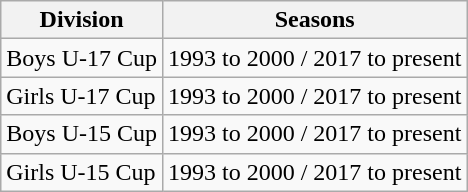<table class="wikitable sortable">
<tr>
<th>Division</th>
<th>Seasons</th>
</tr>
<tr>
<td>Boys U-17 Cup</td>
<td>1993 to 2000 / 2017 to present</td>
</tr>
<tr>
<td>Girls U-17 Cup</td>
<td>1993 to 2000 / 2017 to present</td>
</tr>
<tr>
<td>Boys U-15 Cup</td>
<td>1993 to 2000 / 2017 to present</td>
</tr>
<tr>
<td>Girls U-15 Cup</td>
<td>1993 to 2000 / 2017 to present</td>
</tr>
</table>
